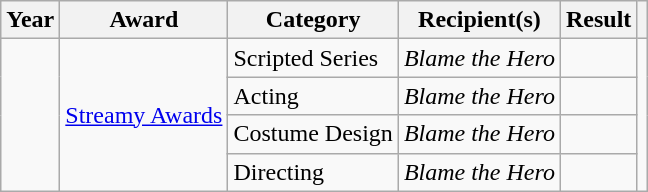<table class="wikitable sortable">
<tr>
<th>Year</th>
<th>Award</th>
<th>Category</th>
<th>Recipient(s)</th>
<th>Result</th>
<th scope="col" class="unsortable"></th>
</tr>
<tr>
<td rowspan=4></td>
<td rowspan=4><a href='#'>Streamy Awards</a></td>
<td>Scripted Series</td>
<td><em>Blame the Hero</em></td>
<td></td>
<td rowspan=4></td>
</tr>
<tr>
<td>Acting</td>
<td><em>Blame the Hero</em></td>
<td></td>
</tr>
<tr>
<td>Costume Design</td>
<td><em>Blame the Hero</em></td>
<td></td>
</tr>
<tr>
<td>Directing</td>
<td><em>Blame the Hero</em></td>
<td></td>
</tr>
</table>
